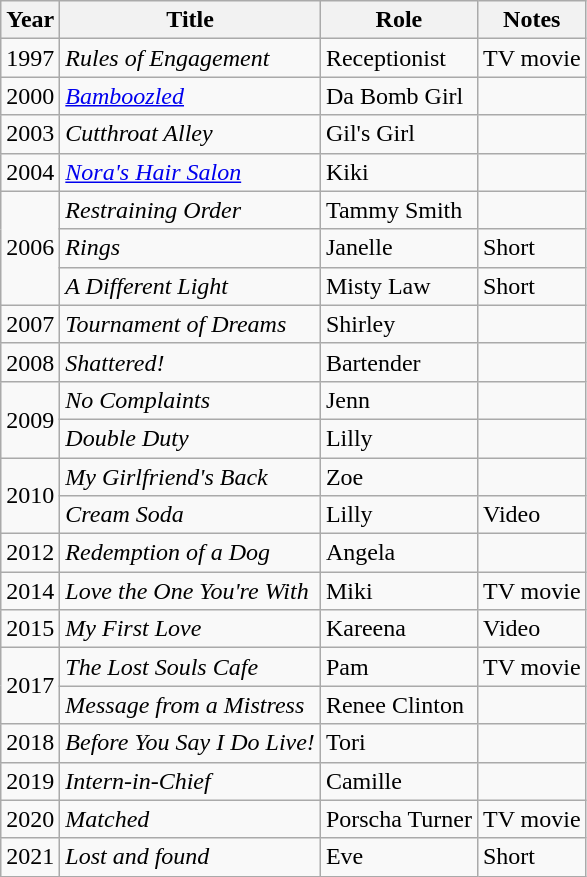<table class="wikitable sortable">
<tr>
<th>Year</th>
<th>Title</th>
<th>Role</th>
<th class="unsortable">Notes</th>
</tr>
<tr>
<td>1997</td>
<td><em>Rules of Engagement</em></td>
<td>Receptionist</td>
<td>TV movie</td>
</tr>
<tr>
<td>2000</td>
<td><em><a href='#'>Bamboozled</a></em></td>
<td>Da Bomb Girl</td>
<td></td>
</tr>
<tr>
<td>2003</td>
<td><em>Cutthroat Alley</em></td>
<td>Gil's Girl</td>
<td></td>
</tr>
<tr>
<td>2004</td>
<td><em><a href='#'>Nora's Hair Salon</a></em></td>
<td>Kiki</td>
<td></td>
</tr>
<tr>
<td rowspan=3>2006</td>
<td><em>Restraining Order</em></td>
<td>Tammy Smith</td>
<td></td>
</tr>
<tr>
<td><em>Rings</em></td>
<td>Janelle</td>
<td>Short</td>
</tr>
<tr>
<td><em>A Different Light</em></td>
<td>Misty Law</td>
<td>Short</td>
</tr>
<tr>
<td>2007</td>
<td><em>Tournament of Dreams</em></td>
<td>Shirley</td>
<td></td>
</tr>
<tr>
<td>2008</td>
<td><em>Shattered!</em></td>
<td>Bartender</td>
<td></td>
</tr>
<tr>
<td rowspan=2>2009</td>
<td><em>No Complaints</em></td>
<td>Jenn</td>
<td></td>
</tr>
<tr>
<td><em>Double Duty</em></td>
<td>Lilly</td>
<td></td>
</tr>
<tr>
<td rowspan=2>2010</td>
<td><em>My Girlfriend's Back</em></td>
<td>Zoe</td>
<td></td>
</tr>
<tr>
<td><em>Cream Soda</em></td>
<td>Lilly</td>
<td>Video</td>
</tr>
<tr>
<td>2012</td>
<td><em>Redemption of a Dog</em></td>
<td>Angela</td>
<td></td>
</tr>
<tr>
<td>2014</td>
<td><em>Love the One You're With</em></td>
<td>Miki</td>
<td>TV movie</td>
</tr>
<tr>
<td>2015</td>
<td><em>My First Love</em></td>
<td>Kareena</td>
<td>Video</td>
</tr>
<tr>
<td rowspan=2>2017</td>
<td><em>The Lost Souls Cafe</em></td>
<td>Pam</td>
<td>TV movie</td>
</tr>
<tr>
<td><em>Message from a Mistress</em></td>
<td>Renee Clinton</td>
<td></td>
</tr>
<tr>
<td>2018</td>
<td><em>Before You Say I Do Live!</em></td>
<td>Tori</td>
<td></td>
</tr>
<tr>
<td>2019</td>
<td><em>Intern-in-Chief</em></td>
<td>Camille</td>
<td></td>
</tr>
<tr>
<td>2020</td>
<td><em>Matched</em></td>
<td>Porscha Turner</td>
<td>TV movie</td>
</tr>
<tr>
<td>2021</td>
<td><em>Lost and found</em></td>
<td>Eve</td>
<td>Short</td>
</tr>
</table>
